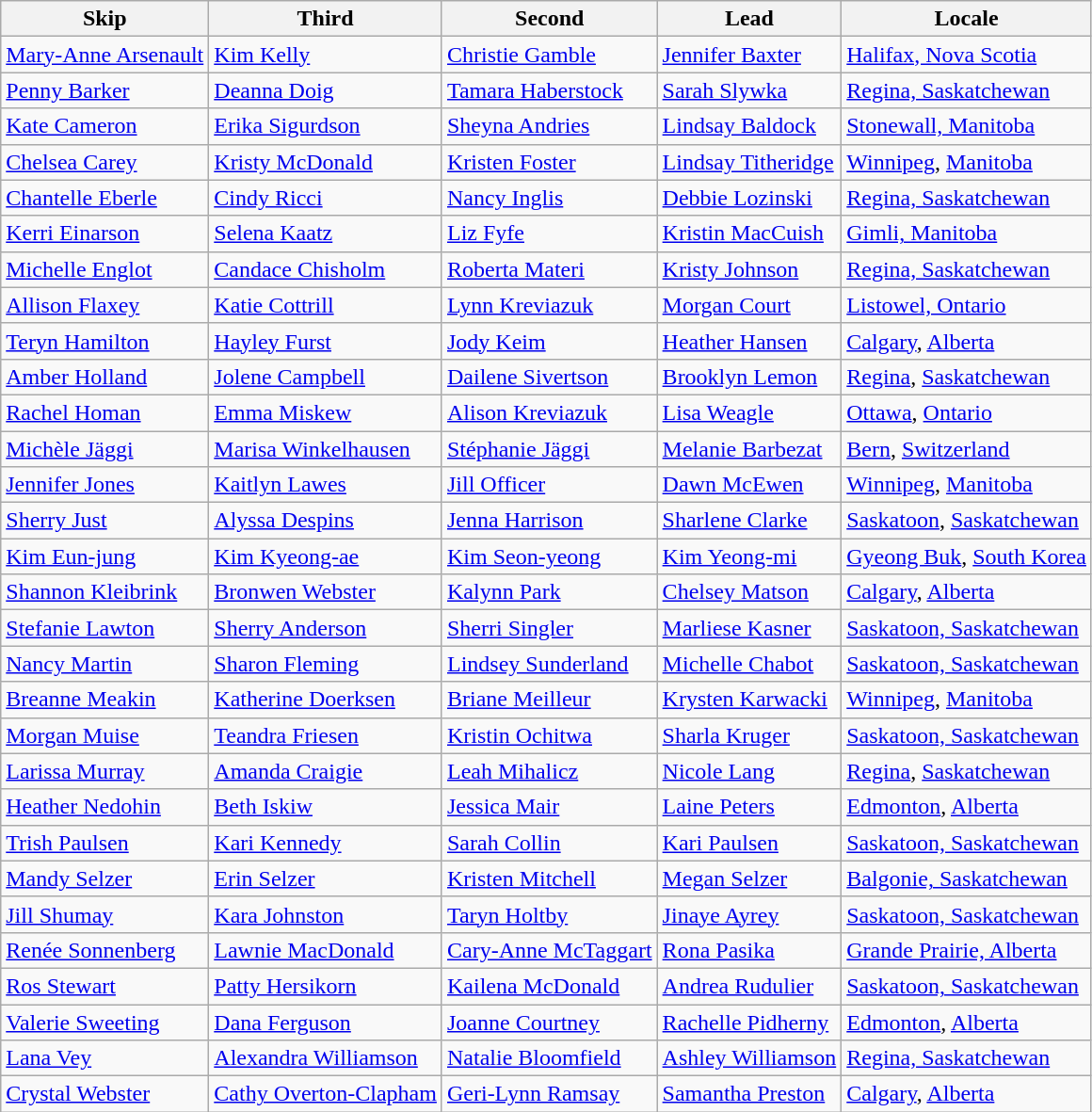<table class=wikitable>
<tr>
<th>Skip</th>
<th>Third</th>
<th>Second</th>
<th>Lead</th>
<th>Locale</th>
</tr>
<tr>
<td><a href='#'>Mary-Anne Arsenault</a></td>
<td><a href='#'>Kim Kelly</a></td>
<td><a href='#'>Christie Gamble</a></td>
<td><a href='#'>Jennifer Baxter</a></td>
<td> <a href='#'>Halifax, Nova Scotia</a></td>
</tr>
<tr>
<td><a href='#'>Penny Barker</a></td>
<td><a href='#'>Deanna Doig</a></td>
<td><a href='#'>Tamara Haberstock</a></td>
<td><a href='#'>Sarah Slywka</a></td>
<td> <a href='#'>Regina, Saskatchewan</a></td>
</tr>
<tr>
<td><a href='#'>Kate Cameron</a></td>
<td><a href='#'>Erika Sigurdson</a></td>
<td><a href='#'>Sheyna Andries</a></td>
<td><a href='#'>Lindsay Baldock</a></td>
<td> <a href='#'>Stonewall, Manitoba</a></td>
</tr>
<tr>
<td><a href='#'>Chelsea Carey</a></td>
<td><a href='#'>Kristy McDonald</a></td>
<td><a href='#'>Kristen Foster</a></td>
<td><a href='#'>Lindsay Titheridge</a></td>
<td> <a href='#'>Winnipeg</a>, <a href='#'>Manitoba</a></td>
</tr>
<tr>
<td><a href='#'>Chantelle Eberle</a></td>
<td><a href='#'>Cindy Ricci</a></td>
<td><a href='#'>Nancy Inglis</a></td>
<td><a href='#'>Debbie Lozinski</a></td>
<td> <a href='#'>Regina, Saskatchewan</a></td>
</tr>
<tr>
<td><a href='#'>Kerri Einarson</a></td>
<td><a href='#'>Selena Kaatz</a></td>
<td><a href='#'>Liz Fyfe</a></td>
<td><a href='#'>Kristin MacCuish</a></td>
<td> <a href='#'>Gimli, Manitoba</a></td>
</tr>
<tr>
<td><a href='#'>Michelle Englot</a></td>
<td><a href='#'>Candace Chisholm</a></td>
<td><a href='#'>Roberta Materi</a></td>
<td><a href='#'>Kristy Johnson</a></td>
<td> <a href='#'>Regina, Saskatchewan</a></td>
</tr>
<tr>
<td><a href='#'>Allison Flaxey</a></td>
<td><a href='#'>Katie Cottrill</a></td>
<td><a href='#'>Lynn Kreviazuk</a></td>
<td><a href='#'>Morgan Court</a></td>
<td> <a href='#'>Listowel, Ontario</a></td>
</tr>
<tr>
<td><a href='#'>Teryn Hamilton</a></td>
<td><a href='#'>Hayley Furst</a></td>
<td><a href='#'>Jody Keim</a></td>
<td><a href='#'>Heather Hansen</a></td>
<td> <a href='#'>Calgary</a>, <a href='#'>Alberta</a></td>
</tr>
<tr>
<td><a href='#'>Amber Holland</a></td>
<td><a href='#'>Jolene Campbell</a></td>
<td><a href='#'>Dailene Sivertson</a></td>
<td><a href='#'>Brooklyn Lemon</a></td>
<td> <a href='#'>Regina</a>, <a href='#'>Saskatchewan</a></td>
</tr>
<tr>
<td><a href='#'>Rachel Homan</a></td>
<td><a href='#'>Emma Miskew</a></td>
<td><a href='#'>Alison Kreviazuk</a></td>
<td><a href='#'>Lisa Weagle</a></td>
<td> <a href='#'>Ottawa</a>, <a href='#'>Ontario</a></td>
</tr>
<tr>
<td><a href='#'>Michèle Jäggi</a></td>
<td><a href='#'>Marisa Winkelhausen</a></td>
<td><a href='#'>Stéphanie Jäggi</a></td>
<td><a href='#'>Melanie Barbezat</a></td>
<td> <a href='#'>Bern</a>, <a href='#'>Switzerland</a></td>
</tr>
<tr>
<td><a href='#'>Jennifer Jones</a></td>
<td><a href='#'>Kaitlyn Lawes</a></td>
<td><a href='#'>Jill Officer</a></td>
<td><a href='#'>Dawn McEwen</a></td>
<td> <a href='#'>Winnipeg</a>, <a href='#'>Manitoba</a></td>
</tr>
<tr>
<td><a href='#'>Sherry Just</a></td>
<td><a href='#'>Alyssa Despins</a></td>
<td><a href='#'>Jenna Harrison</a></td>
<td><a href='#'>Sharlene Clarke</a></td>
<td> <a href='#'>Saskatoon</a>, <a href='#'>Saskatchewan</a></td>
</tr>
<tr>
<td><a href='#'>Kim Eun-jung</a></td>
<td><a href='#'>Kim Kyeong-ae</a></td>
<td><a href='#'>Kim Seon-yeong</a></td>
<td><a href='#'>Kim Yeong-mi</a></td>
<td> <a href='#'>Gyeong Buk</a>, <a href='#'>South Korea</a></td>
</tr>
<tr>
<td><a href='#'>Shannon Kleibrink</a></td>
<td><a href='#'>Bronwen Webster</a></td>
<td><a href='#'>Kalynn Park</a></td>
<td><a href='#'>Chelsey Matson</a></td>
<td> <a href='#'>Calgary</a>, <a href='#'>Alberta</a></td>
</tr>
<tr>
<td><a href='#'>Stefanie Lawton</a></td>
<td><a href='#'>Sherry Anderson</a></td>
<td><a href='#'>Sherri Singler</a></td>
<td><a href='#'>Marliese Kasner</a></td>
<td> <a href='#'>Saskatoon, Saskatchewan</a></td>
</tr>
<tr>
<td><a href='#'>Nancy Martin</a></td>
<td><a href='#'>Sharon Fleming</a></td>
<td><a href='#'>Lindsey Sunderland</a></td>
<td><a href='#'>Michelle Chabot</a></td>
<td> <a href='#'>Saskatoon, Saskatchewan</a></td>
</tr>
<tr>
<td><a href='#'>Breanne Meakin</a></td>
<td><a href='#'>Katherine Doerksen</a></td>
<td><a href='#'>Briane Meilleur</a></td>
<td><a href='#'>Krysten Karwacki</a></td>
<td> <a href='#'>Winnipeg</a>, <a href='#'>Manitoba</a></td>
</tr>
<tr>
<td><a href='#'>Morgan Muise</a></td>
<td><a href='#'>Teandra Friesen</a></td>
<td><a href='#'>Kristin Ochitwa</a></td>
<td><a href='#'>Sharla Kruger</a></td>
<td> <a href='#'>Saskatoon, Saskatchewan</a></td>
</tr>
<tr>
<td><a href='#'>Larissa Murray</a></td>
<td><a href='#'>Amanda Craigie</a></td>
<td><a href='#'>Leah Mihalicz</a></td>
<td><a href='#'>Nicole Lang</a></td>
<td> <a href='#'>Regina</a>, <a href='#'>Saskatchewan</a></td>
</tr>
<tr>
<td><a href='#'>Heather Nedohin</a></td>
<td><a href='#'>Beth Iskiw</a></td>
<td><a href='#'>Jessica Mair</a></td>
<td><a href='#'>Laine Peters</a></td>
<td> <a href='#'>Edmonton</a>, <a href='#'>Alberta</a></td>
</tr>
<tr>
<td><a href='#'>Trish Paulsen</a></td>
<td><a href='#'>Kari Kennedy</a></td>
<td><a href='#'>Sarah Collin</a></td>
<td><a href='#'>Kari Paulsen</a></td>
<td> <a href='#'>Saskatoon, Saskatchewan</a></td>
</tr>
<tr>
<td><a href='#'>Mandy Selzer</a></td>
<td><a href='#'>Erin Selzer</a></td>
<td><a href='#'>Kristen Mitchell</a></td>
<td><a href='#'>Megan Selzer</a></td>
<td> <a href='#'>Balgonie, Saskatchewan</a></td>
</tr>
<tr>
<td><a href='#'>Jill Shumay</a></td>
<td><a href='#'>Kara Johnston</a></td>
<td><a href='#'>Taryn Holtby</a></td>
<td><a href='#'>Jinaye Ayrey</a></td>
<td> <a href='#'>Saskatoon, Saskatchewan</a></td>
</tr>
<tr>
<td><a href='#'>Renée Sonnenberg</a></td>
<td><a href='#'>Lawnie MacDonald</a></td>
<td><a href='#'>Cary-Anne McTaggart</a></td>
<td><a href='#'>Rona Pasika</a></td>
<td> <a href='#'>Grande Prairie, Alberta</a></td>
</tr>
<tr>
<td><a href='#'>Ros Stewart</a></td>
<td><a href='#'>Patty Hersikorn</a></td>
<td><a href='#'>Kailena McDonald</a></td>
<td><a href='#'>Andrea Rudulier</a></td>
<td> <a href='#'>Saskatoon, Saskatchewan</a></td>
</tr>
<tr>
<td><a href='#'>Valerie Sweeting</a></td>
<td><a href='#'>Dana Ferguson</a></td>
<td><a href='#'>Joanne Courtney</a></td>
<td><a href='#'>Rachelle Pidherny</a></td>
<td> <a href='#'>Edmonton</a>, <a href='#'>Alberta</a></td>
</tr>
<tr>
<td><a href='#'>Lana Vey</a></td>
<td><a href='#'>Alexandra Williamson</a></td>
<td><a href='#'>Natalie Bloomfield</a></td>
<td><a href='#'>Ashley Williamson</a></td>
<td> <a href='#'>Regina, Saskatchewan</a></td>
</tr>
<tr>
<td><a href='#'>Crystal Webster</a></td>
<td><a href='#'>Cathy Overton-Clapham</a></td>
<td><a href='#'>Geri-Lynn Ramsay</a></td>
<td><a href='#'>Samantha Preston</a></td>
<td> <a href='#'>Calgary</a>, <a href='#'>Alberta</a></td>
</tr>
</table>
